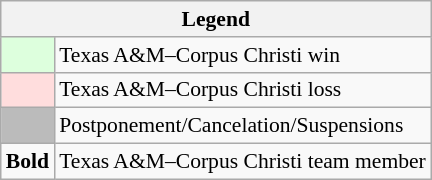<table class="wikitable" style="font-size:90%">
<tr>
<th colspan="2">Legend</th>
</tr>
<tr>
<td bgcolor="#ddffdd"> </td>
<td>Texas A&M–Corpus Christi win</td>
</tr>
<tr>
<td bgcolor="#ffdddd"> </td>
<td>Texas A&M–Corpus Christi loss</td>
</tr>
<tr>
<td bgcolor="#bbbbbb"> </td>
<td>Postponement/Cancelation/Suspensions</td>
</tr>
<tr>
<td><strong>Bold</strong></td>
<td>Texas A&M–Corpus Christi team member</td>
</tr>
</table>
